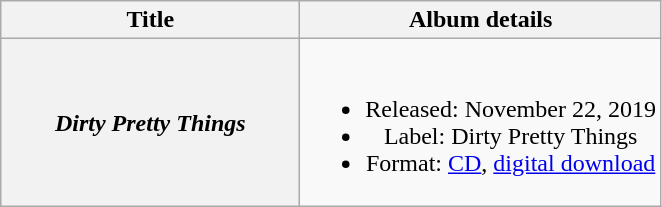<table class="wikitable plainrowheaders" style="text-align:center;">
<tr>
<th scope="col" rowspan="1" style="width:12em;">Title</th>
<th scope="col" rowspan="1">Album details</th>
</tr>
<tr>
<th scope="row"><em>Dirty Pretty Things</em></th>
<td><br><ul><li>Released: November 22, 2019</li><li>Label: Dirty Pretty Things</li><li>Format: <a href='#'>CD</a>, <a href='#'>digital download</a></li></ul></td>
</tr>
</table>
